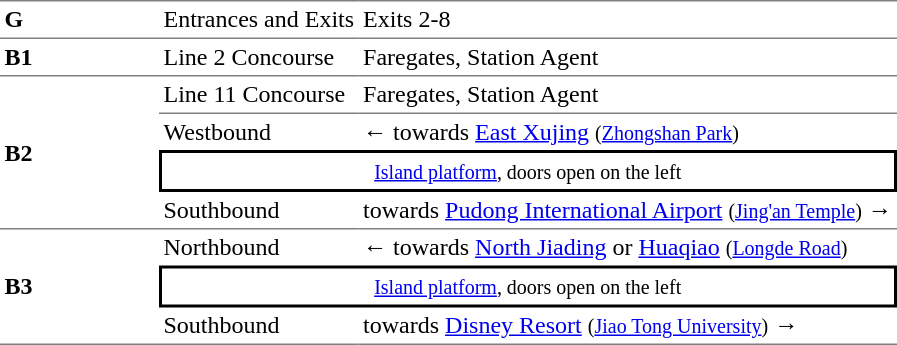<table cellspacing=0 cellpadding=3>
<tr>
<td style="border-top:solid 1px gray;border-bottom:solid 1px gray;" width=100><strong>G</strong></td>
<td style="border-top:solid 1px gray;border-bottom:solid 1px gray;">Entrances and Exits</td>
<td style="border-top:solid 1px gray;border-bottom:solid 1px gray;">Exits 2-8</td>
</tr>
<tr>
<td style="border-bottom:solid 1px gray;"><strong>B1</strong></td>
<td style="border-bottom:solid 1px gray;">Line 2 Concourse</td>
<td style="border-bottom:solid 1px gray;">Faregates, Station Agent</td>
</tr>
<tr>
<td style="border-bottom:solid 1px gray;" rowspan=4><strong>B2</strong></td>
<td style="border-bottom:solid 1px gray;">Line 11 Concourse</td>
<td style="border-bottom:solid 1px gray;">Faregates, Station Agent</td>
</tr>
<tr>
<td>Westbound</td>
<td>←  towards <a href='#'>East Xujing</a> <small>(<a href='#'>Zhongshan Park</a>)</small></td>
</tr>
<tr>
<td style="border-right:solid 2px black;border-left:solid 2px black;border-top:solid 2px black;border-bottom:solid 2px black;text-align:center;" colspan=2><small><a href='#'>Island platform</a>, doors open on the left</small></td>
</tr>
<tr>
<td style="border-bottom:solid 1px gray;">Southbound</td>
<td style="border-bottom:solid 1px gray;">  towards <a href='#'>Pudong International Airport</a> <small>(<a href='#'>Jing'an Temple</a>)</small> →</td>
</tr>
<tr>
<td style="border-bottom:solid 1px gray;" rowspan=3><strong>B3</strong></td>
<td>Northbound</td>
<td>←  towards <a href='#'>North Jiading</a> or <a href='#'>Huaqiao</a> <small>(<a href='#'>Longde Road</a>)</small></td>
</tr>
<tr>
<td style="border-right:solid 2px black;border-left:solid 2px black;border-top:solid 2px black;border-bottom:solid 2px black;text-align:center;" colspan=2><small><a href='#'>Island platform</a>, doors open on the left</small></td>
</tr>
<tr>
<td style="border-bottom:solid 1px gray;">Southbound</td>
<td style="border-bottom:solid 1px gray;">  towards <a href='#'>Disney Resort</a> <small>(<a href='#'>Jiao Tong University</a>)</small> →</td>
</tr>
</table>
